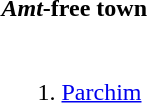<table>
<tr ---->
<th><em>Amt</em>-free town</th>
</tr>
<tr>
<td valign=top><br><ol><li><a href='#'>Parchim</a></li></ol></td>
</tr>
</table>
